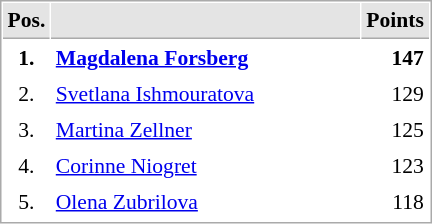<table cellspacing="1" cellpadding="3" style="border:1px solid #AAAAAA;font-size:90%">
<tr bgcolor="#E4E4E4">
<th style="border-bottom:1px solid #AAAAAA" width=10>Pos.</th>
<th style="border-bottom:1px solid #AAAAAA" width=200></th>
<th style="border-bottom:1px solid #AAAAAA" width=20>Points</th>
</tr>
<tr>
<td align="center"><strong>1.</strong></td>
<td> <strong><a href='#'>Magdalena Forsberg</a></strong></td>
<td align="right"><strong>147</strong></td>
</tr>
<tr>
<td align="center">2.</td>
<td> <a href='#'>Svetlana Ishmouratova</a></td>
<td align="right">129</td>
</tr>
<tr>
<td align="center">3.</td>
<td> <a href='#'>Martina Zellner</a></td>
<td align="right">125</td>
</tr>
<tr>
<td align="center">4.</td>
<td> <a href='#'>Corinne Niogret</a></td>
<td align="right">123</td>
</tr>
<tr>
<td align="center">5.</td>
<td> <a href='#'>Olena Zubrilova</a></td>
<td align="right">118</td>
</tr>
<tr>
</tr>
</table>
